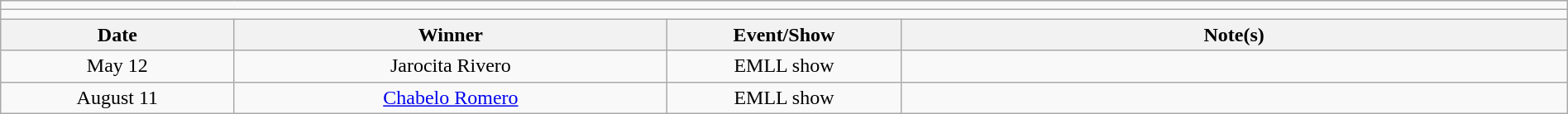<table class="wikitable" style="text-align:center; width:100%;">
<tr>
<td colspan=5></td>
</tr>
<tr>
<td colspan=5><strong></strong></td>
</tr>
<tr>
<th width=14%>Date</th>
<th width=26%>Winner</th>
<th width=14%>Event/Show</th>
<th width=40%>Note(s)</th>
</tr>
<tr>
<td>May 12</td>
<td>Jarocita Rivero</td>
<td>EMLL show</td>
<td align=left></td>
</tr>
<tr>
<td>August 11</td>
<td><a href='#'>Chabelo Romero</a></td>
<td>EMLL show</td>
<td align=left></td>
</tr>
</table>
